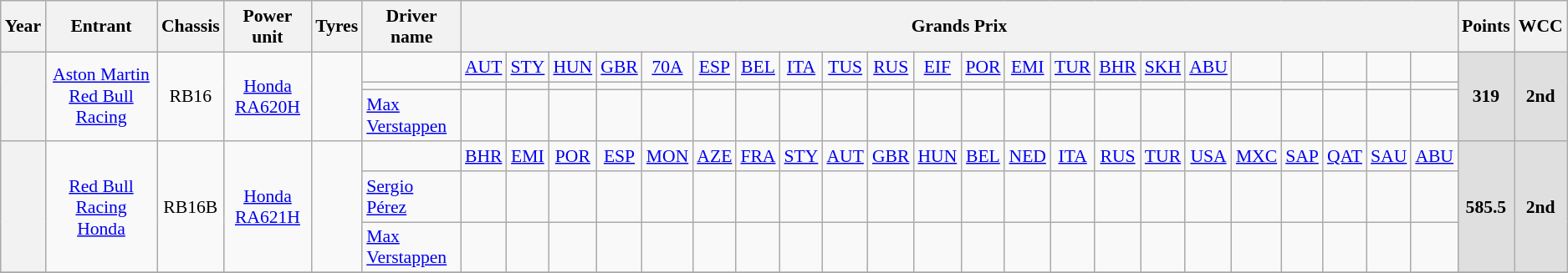<table class="wikitable" style="text-align:center; font-size:90%">
<tr>
<th>Year</th>
<th>Entrant</th>
<th>Chassis</th>
<th>Power unit</th>
<th>Tyres</th>
<th>Driver name</th>
<th colspan="22">Grands Prix</th>
<th>Points</th>
<th>WCC</th>
</tr>
<tr>
<th rowspan="3"></th>
<td rowspan="3"><a href='#'>Aston Martin Red Bull Racing</a></td>
<td rowspan="3">RB16</td>
<td rowspan="3"><a href='#'>Honda RA620H</a></td>
<td rowspan="3"></td>
<td></td>
<td><a href='#'>AUT</a></td>
<td><a href='#'>STY</a></td>
<td><a href='#'>HUN</a></td>
<td><a href='#'>GBR</a></td>
<td><a href='#'>70A</a></td>
<td><a href='#'>ESP</a></td>
<td><a href='#'>BEL</a></td>
<td><a href='#'>ITA</a></td>
<td><a href='#'>TUS</a></td>
<td><a href='#'>RUS</a></td>
<td><a href='#'>EIF</a></td>
<td><a href='#'>POR</a></td>
<td><a href='#'>EMI</a></td>
<td><a href='#'>TUR</a></td>
<td><a href='#'>BHR</a></td>
<td><a href='#'>SKH</a></td>
<td><a href='#'>ABU</a></td>
<td></td>
<td></td>
<td></td>
<td></td>
<td></td>
<th rowspan=3 style="background:#DFDFDF;">319</th>
<th rowspan=3 style="background:#DFDFDF;">2nd</th>
</tr>
<tr>
<td align=left></td>
<td></td>
<td></td>
<td></td>
<td></td>
<td></td>
<td></td>
<td></td>
<td></td>
<td></td>
<td></td>
<td></td>
<td></td>
<td></td>
<td></td>
<td></td>
<td></td>
<td></td>
<td></td>
<td></td>
<td></td>
<td></td>
<td></td>
</tr>
<tr>
<td align=left> <a href='#'>Max Verstappen</a></td>
<td></td>
<td></td>
<td></td>
<td></td>
<td></td>
<td></td>
<td></td>
<td></td>
<td></td>
<td></td>
<td></td>
<td></td>
<td></td>
<td></td>
<td></td>
<td></td>
<td></td>
<td></td>
<td></td>
<td></td>
<td></td>
<td></td>
</tr>
<tr>
<th rowspan=3></th>
<td rowspan=3><a href='#'>Red Bull Racing Honda</a></td>
<td rowspan=3>RB16B</td>
<td rowspan=3><a href='#'>Honda RA621H</a></td>
<td rowspan=3></td>
<td></td>
<td><a href='#'>BHR</a></td>
<td><a href='#'>EMI</a></td>
<td><a href='#'>POR</a></td>
<td><a href='#'>ESP</a></td>
<td><a href='#'>MON</a></td>
<td><a href='#'>AZE</a></td>
<td><a href='#'>FRA</a></td>
<td><a href='#'>STY</a></td>
<td><a href='#'>AUT</a></td>
<td><a href='#'>GBR</a></td>
<td><a href='#'>HUN</a></td>
<td><a href='#'>BEL</a></td>
<td><a href='#'>NED</a></td>
<td><a href='#'>ITA</a></td>
<td><a href='#'>RUS</a></td>
<td><a href='#'>TUR</a></td>
<td><a href='#'>USA</a></td>
<td><a href='#'>MXC</a></td>
<td><a href='#'>SAP</a></td>
<td><a href='#'>QAT</a></td>
<td><a href='#'>SAU</a></td>
<td><a href='#'>ABU</a></td>
<th rowspan="3" style="background:#DFDFDF;">585.5</th>
<th rowspan="3" style="background:#DFDFDF;">2nd</th>
</tr>
<tr>
<td align=left> <a href='#'>Sergio Pérez</a></td>
<td></td>
<td></td>
<td></td>
<td></td>
<td></td>
<td></td>
<td></td>
<td></td>
<td></td>
<td></td>
<td></td>
<td></td>
<td></td>
<td></td>
<td></td>
<td></td>
<td></td>
<td></td>
<td></td>
<td></td>
<td></td>
<td></td>
</tr>
<tr>
<td align=left> <a href='#'>Max Verstappen</a></td>
<td></td>
<td></td>
<td></td>
<td></td>
<td></td>
<td></td>
<td></td>
<td></td>
<td></td>
<td></td>
<td></td>
<td></td>
<td></td>
<td></td>
<td></td>
<td></td>
<td></td>
<td></td>
<td></td>
<td></td>
<td></td>
<td></td>
</tr>
<tr>
</tr>
</table>
